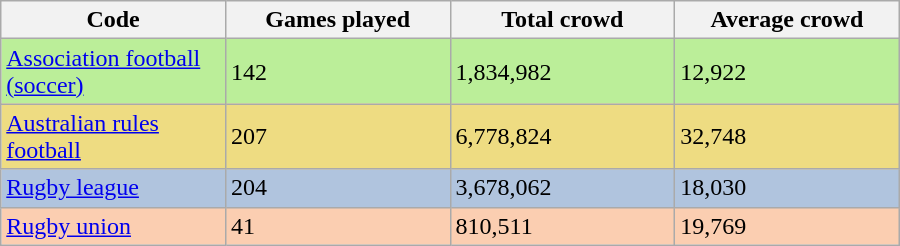<table class="wikitable sortable"  style="margin:1em auto 1em auto; width:600px;">
<tr>
<th style="width:25%;">Code</th>
<th style="width:25%;">Games played</th>
<th style="width:25%;">Total crowd</th>
<th style="width:25%;">Average crowd</th>
</tr>
<tr style="background:#be9;">
<td><a href='#'>Association football (soccer)</a></td>
<td>142</td>
<td>1,834,982</td>
<td>12,922</td>
</tr>
<tr style="background:#eedc82;">
<td><a href='#'>Australian rules football</a></td>
<td>207</td>
<td>6,778,824</td>
<td>32,748</td>
</tr>
<tr style="background:#b0c4de;">
<td><a href='#'>Rugby league</a></td>
<td>204</td>
<td>3,678,062</td>
<td>18,030</td>
</tr>
<tr style="background:#fbceb1;">
<td><a href='#'>Rugby union</a></td>
<td>41</td>
<td>810,511</td>
<td>19,769</td>
</tr>
</table>
